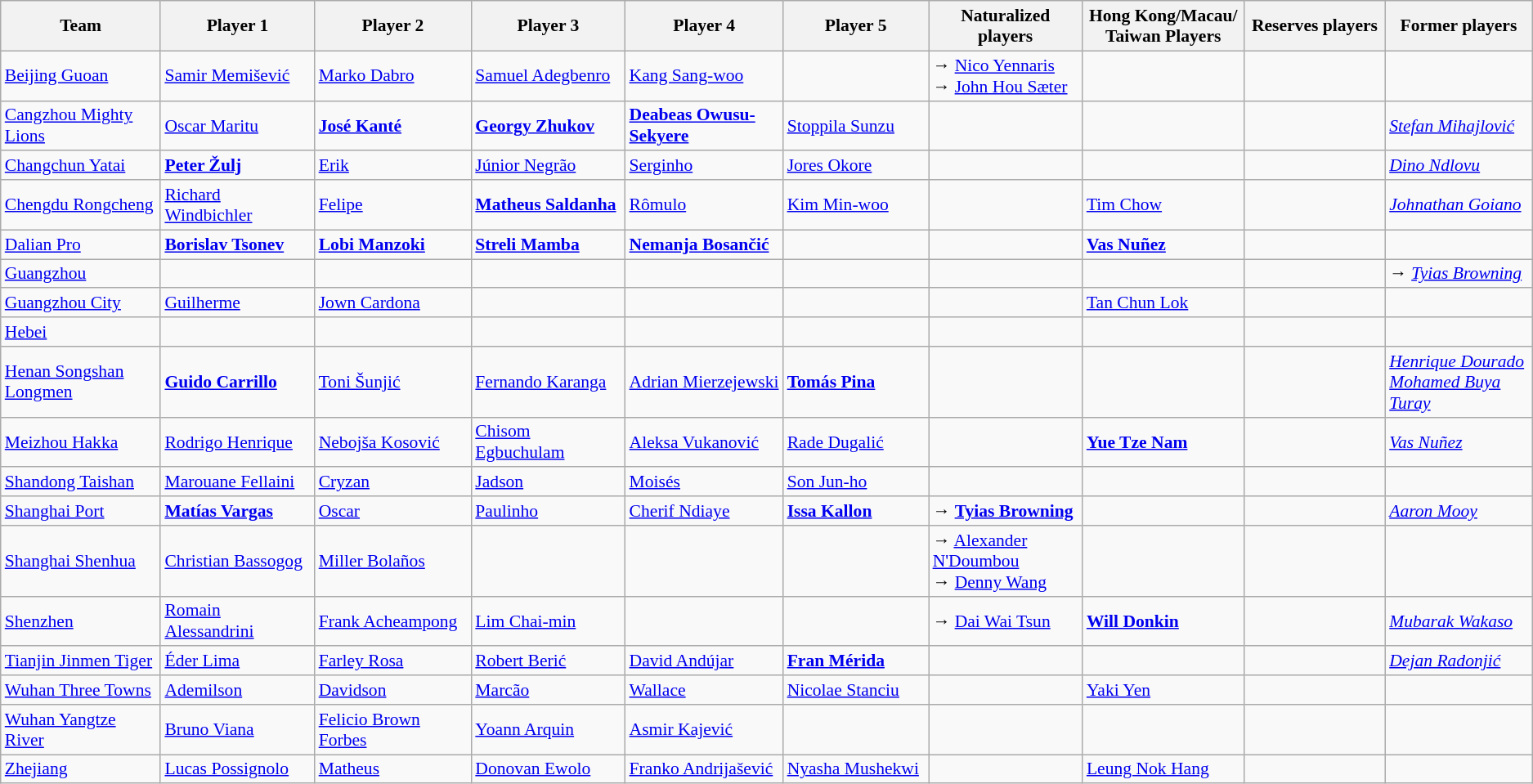<table class="wikitable" style="font-size:90%;">
<tr>
<th width="200">Team</th>
<th width="180">Player 1</th>
<th width="180">Player 2</th>
<th width="180">Player 3</th>
<th width="180">Player 4</th>
<th width="180">Player 5</th>
<th width="180">Naturalized players</th>
<th width="180">Hong Kong/Macau/<br>Taiwan Players</th>
<th width="180">Reserves players</th>
<th width="180">Former players</th>
</tr>
<tr>
<td><a href='#'>Beijing Guoan</a></td>
<td> <a href='#'>Samir Memišević</a></td>
<td> <a href='#'>Marko Dabro</a></td>
<td> <a href='#'>Samuel Adegbenro</a></td>
<td> <a href='#'>Kang Sang-woo</a></td>
<td></td>
<td>→ <a href='#'>Nico Yennaris</a><br>→ <a href='#'>John Hou Sæter</a></td>
<td></td>
<td></td>
<td></td>
</tr>
<tr>
<td><a href='#'>Cangzhou Mighty Lions</a></td>
<td> <a href='#'>Oscar Maritu</a></td>
<td> <strong><a href='#'>José Kanté</a></strong></td>
<td> <strong><a href='#'>Georgy Zhukov</a></strong></td>
<td> <strong><a href='#'>Deabeas Owusu-Sekyere</a></strong></td>
<td> <a href='#'>Stoppila Sunzu</a></td>
<td></td>
<td></td>
<td></td>
<td> <em><a href='#'>Stefan Mihajlović</a></em></td>
</tr>
<tr>
<td><a href='#'>Changchun Yatai</a></td>
<td> <strong><a href='#'>Peter Žulj</a></strong></td>
<td> <a href='#'>Erik</a></td>
<td> <a href='#'>Júnior Negrão</a></td>
<td> <a href='#'>Serginho</a></td>
<td> <a href='#'>Jores Okore</a></td>
<td></td>
<td></td>
<td></td>
<td> <em><a href='#'>Dino Ndlovu</a></em></td>
</tr>
<tr>
<td><a href='#'>Chengdu Rongcheng</a></td>
<td> <a href='#'>Richard Windbichler</a></td>
<td> <a href='#'>Felipe</a></td>
<td> <strong><a href='#'>Matheus Saldanha</a></strong></td>
<td> <a href='#'>Rômulo</a></td>
<td> <a href='#'>Kim Min-woo</a></td>
<td></td>
<td> <a href='#'>Tim Chow</a></td>
<td></td>
<td> <em><a href='#'>Johnathan Goiano</a></em></td>
</tr>
<tr>
<td><a href='#'>Dalian Pro</a></td>
<td> <strong><a href='#'>Borislav Tsonev</a></strong></td>
<td> <strong><a href='#'>Lobi Manzoki</a></strong></td>
<td> <strong><a href='#'>Streli Mamba</a></strong></td>
<td> <strong><a href='#'>Nemanja Bosančić</a></strong></td>
<td></td>
<td></td>
<td> <strong><a href='#'>Vas Nuñez</a></strong></td>
<td></td>
<td></td>
</tr>
<tr>
<td><a href='#'>Guangzhou</a></td>
<td></td>
<td></td>
<td></td>
<td></td>
<td></td>
<td></td>
<td></td>
<td></td>
<td>→ <em><a href='#'>Tyias Browning</a></em></td>
</tr>
<tr>
<td><a href='#'>Guangzhou City</a></td>
<td> <a href='#'>Guilherme</a></td>
<td> <a href='#'>Jown Cardona</a></td>
<td></td>
<td></td>
<td></td>
<td></td>
<td> <a href='#'>Tan Chun Lok</a></td>
<td></td>
<td></td>
</tr>
<tr>
<td><a href='#'>Hebei</a></td>
<td></td>
<td></td>
<td></td>
<td></td>
<td></td>
<td></td>
<td></td>
<td></td>
<td></td>
</tr>
<tr>
<td><a href='#'>Henan Songshan Longmen</a></td>
<td> <strong><a href='#'>Guido Carrillo</a></strong></td>
<td> <a href='#'>Toni Šunjić</a></td>
<td> <a href='#'>Fernando Karanga</a></td>
<td> <a href='#'>Adrian Mierzejewski</a></td>
<td> <strong><a href='#'>Tomás Pina</a></strong></td>
<td></td>
<td></td>
<td></td>
<td> <em><a href='#'>Henrique Dourado</a></em><br> <em><a href='#'>Mohamed Buya Turay</a></em></td>
</tr>
<tr>
<td><a href='#'>Meizhou Hakka</a></td>
<td> <a href='#'>Rodrigo Henrique</a></td>
<td> <a href='#'>Nebojša Kosović</a></td>
<td> <a href='#'>Chisom Egbuchulam</a></td>
<td> <a href='#'>Aleksa Vukanović</a></td>
<td> <a href='#'>Rade Dugalić</a></td>
<td></td>
<td> <strong><a href='#'>Yue Tze Nam</a></strong></td>
<td></td>
<td> <em><a href='#'>Vas Nuñez</a></em></td>
</tr>
<tr>
<td><a href='#'>Shandong Taishan</a></td>
<td> <a href='#'>Marouane Fellaini</a></td>
<td> <a href='#'>Cryzan</a></td>
<td> <a href='#'>Jadson</a></td>
<td> <a href='#'>Moisés</a></td>
<td> <a href='#'>Son Jun-ho</a></td>
<td></td>
<td></td>
<td></td>
<td></td>
</tr>
<tr>
<td><a href='#'>Shanghai Port</a></td>
<td> <strong><a href='#'>Matías Vargas</a></strong></td>
<td> <a href='#'>Oscar</a></td>
<td> <a href='#'>Paulinho</a></td>
<td> <a href='#'>Cherif Ndiaye</a></td>
<td> <strong><a href='#'>Issa Kallon</a></strong></td>
<td>→ <strong><a href='#'>Tyias Browning</a></strong></td>
<td></td>
<td></td>
<td> <em><a href='#'>Aaron Mooy</a></em></td>
</tr>
<tr>
<td><a href='#'>Shanghai Shenhua</a></td>
<td> <a href='#'>Christian Bassogog</a></td>
<td> <a href='#'>Miller Bolaños</a></td>
<td></td>
<td></td>
<td></td>
<td>→ <a href='#'>Alexander N'Doumbou</a><br>→ <a href='#'>Denny Wang</a></td>
<td></td>
<td></td>
<td></td>
</tr>
<tr>
<td><a href='#'>Shenzhen</a></td>
<td> <a href='#'>Romain Alessandrini</a></td>
<td> <a href='#'>Frank Acheampong</a></td>
<td> <a href='#'>Lim Chai-min</a></td>
<td></td>
<td></td>
<td>→ <a href='#'>Dai Wai Tsun</a></td>
<td> <strong><a href='#'>Will Donkin</a></strong></td>
<td></td>
<td> <em><a href='#'>Mubarak Wakaso</a></em></td>
</tr>
<tr>
<td><a href='#'>Tianjin Jinmen Tiger</a></td>
<td> <a href='#'>Éder Lima</a></td>
<td> <a href='#'>Farley Rosa</a></td>
<td> <a href='#'>Robert Berić</a></td>
<td> <a href='#'>David Andújar</a></td>
<td> <strong><a href='#'>Fran Mérida</a></strong></td>
<td></td>
<td></td>
<td></td>
<td> <em><a href='#'>Dejan Radonjić</a></em></td>
</tr>
<tr>
<td><a href='#'>Wuhan Three Towns</a></td>
<td> <a href='#'>Ademilson</a></td>
<td> <a href='#'>Davidson</a></td>
<td> <a href='#'>Marcão</a></td>
<td> <a href='#'>Wallace</a></td>
<td> <a href='#'>Nicolae Stanciu</a></td>
<td></td>
<td> <a href='#'>Yaki Yen</a></td>
<td></td>
<td></td>
</tr>
<tr>
<td><a href='#'>Wuhan Yangtze River</a></td>
<td> <a href='#'>Bruno Viana</a></td>
<td> <a href='#'>Felicio Brown Forbes</a></td>
<td> <a href='#'>Yoann Arquin</a></td>
<td> <a href='#'>Asmir Kajević</a></td>
<td></td>
<td></td>
<td></td>
<td></td>
<td></td>
</tr>
<tr>
<td><a href='#'>Zhejiang</a></td>
<td> <a href='#'>Lucas Possignolo</a></td>
<td> <a href='#'>Matheus</a></td>
<td> <a href='#'>Donovan Ewolo</a></td>
<td> <a href='#'>Franko Andrijašević</a></td>
<td> <a href='#'>Nyasha Mushekwi</a></td>
<td></td>
<td> <a href='#'>Leung Nok Hang</a></td>
<td></td>
<td></td>
</tr>
</table>
